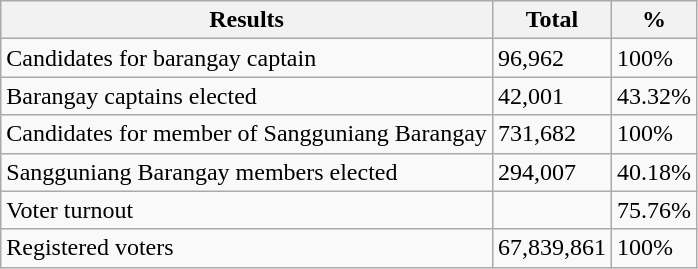<table class="wikitable">
<tr>
<th>Results</th>
<th>Total</th>
<th>%</th>
</tr>
<tr>
<td>Candidates for barangay captain</td>
<td>96,962</td>
<td>100%</td>
</tr>
<tr>
<td>Barangay captains elected</td>
<td>42,001</td>
<td>43.32%</td>
</tr>
<tr>
<td>Candidates for member of Sangguniang Barangay</td>
<td>731,682</td>
<td>100%</td>
</tr>
<tr>
<td>Sangguniang Barangay members elected</td>
<td>294,007</td>
<td>40.18%</td>
</tr>
<tr>
<td>Voter turnout</td>
<td></td>
<td>75.76%</td>
</tr>
<tr>
<td>Registered voters</td>
<td>67,839,861</td>
<td>100%</td>
</tr>
</table>
